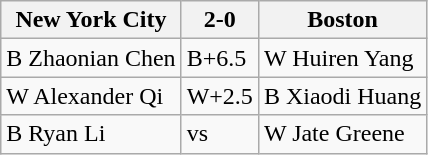<table class="wikitable">
<tr>
<th>New York City</th>
<th>2-0</th>
<th>Boston</th>
</tr>
<tr>
<td>B Zhaonian Chen</td>
<td>B+6.5</td>
<td>W Huiren Yang</td>
</tr>
<tr>
<td>W Alexander Qi</td>
<td>W+2.5</td>
<td>B Xiaodi Huang</td>
</tr>
<tr>
<td>B Ryan Li</td>
<td>vs</td>
<td>W Jate Greene</td>
</tr>
</table>
